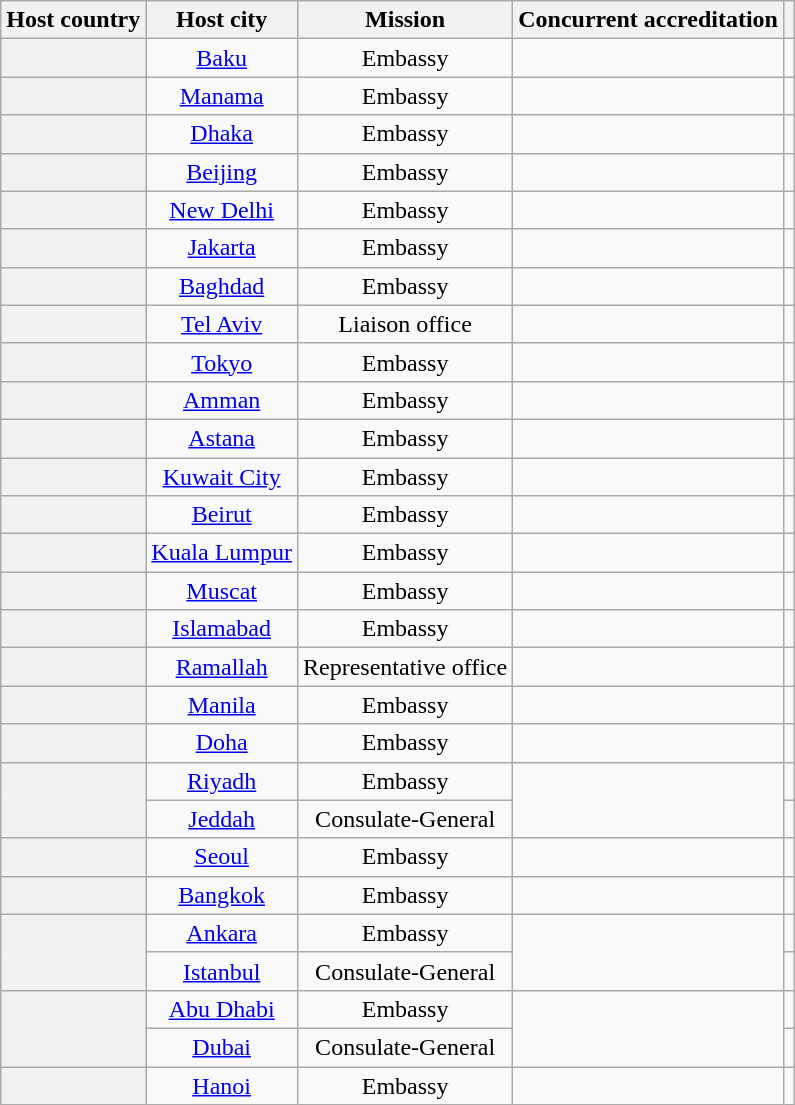<table class="wikitable plainrowheaders" style="text-align:center;">
<tr>
<th scope="col">Host country</th>
<th scope="col">Host city</th>
<th scope="col">Mission</th>
<th scope="col">Concurrent accreditation</th>
<th scope="col"></th>
</tr>
<tr>
<th scope="row"></th>
<td><a href='#'>Baku</a></td>
<td>Embassy</td>
<td></td>
<td></td>
</tr>
<tr>
<th scope="row"></th>
<td><a href='#'>Manama</a></td>
<td>Embassy</td>
<td></td>
<td></td>
</tr>
<tr>
<th scope="row"></th>
<td><a href='#'>Dhaka</a></td>
<td>Embassy</td>
<td></td>
<td></td>
</tr>
<tr>
<th scope="row"></th>
<td><a href='#'>Beijing</a></td>
<td>Embassy</td>
<td></td>
<td></td>
</tr>
<tr>
<th scope="row"></th>
<td><a href='#'>New Delhi</a></td>
<td>Embassy</td>
<td></td>
<td></td>
</tr>
<tr>
<th scope="row"></th>
<td><a href='#'>Jakarta</a></td>
<td>Embassy</td>
<td></td>
<td></td>
</tr>
<tr>
<th scope="row"></th>
<td><a href='#'>Baghdad</a></td>
<td>Embassy</td>
<td></td>
<td></td>
</tr>
<tr>
<th scope="row"></th>
<td><a href='#'>Tel Aviv</a></td>
<td>Liaison office</td>
<td></td>
<td></td>
</tr>
<tr>
<th scope="row"></th>
<td><a href='#'>Tokyo</a></td>
<td>Embassy</td>
<td></td>
<td></td>
</tr>
<tr>
<th scope="row"></th>
<td><a href='#'>Amman</a></td>
<td>Embassy</td>
<td></td>
<td></td>
</tr>
<tr>
<th scope="row"></th>
<td><a href='#'>Astana</a></td>
<td>Embassy</td>
<td></td>
<td></td>
</tr>
<tr>
<th scope="row"></th>
<td><a href='#'>Kuwait City</a></td>
<td>Embassy</td>
<td></td>
<td></td>
</tr>
<tr>
<th scope="row"></th>
<td><a href='#'>Beirut</a></td>
<td>Embassy</td>
<td></td>
<td></td>
</tr>
<tr>
<th scope="row"></th>
<td><a href='#'>Kuala Lumpur</a></td>
<td>Embassy</td>
<td></td>
<td></td>
</tr>
<tr>
<th scope="row"></th>
<td><a href='#'>Muscat</a></td>
<td>Embassy</td>
<td></td>
<td></td>
</tr>
<tr>
<th scope="row"></th>
<td><a href='#'>Islamabad</a></td>
<td>Embassy</td>
<td></td>
<td></td>
</tr>
<tr>
<th scope="row"></th>
<td><a href='#'>Ramallah</a></td>
<td>Representative office</td>
<td></td>
<td></td>
</tr>
<tr>
<th scope="row"></th>
<td><a href='#'>Manila</a></td>
<td>Embassy</td>
<td></td>
<td></td>
</tr>
<tr>
<th scope="row"></th>
<td><a href='#'>Doha</a></td>
<td>Embassy</td>
<td></td>
<td></td>
</tr>
<tr>
<th scope="row" rowspan="2"></th>
<td><a href='#'>Riyadh</a></td>
<td>Embassy</td>
<td rowspan="2"></td>
<td></td>
</tr>
<tr>
<td><a href='#'>Jeddah</a></td>
<td>Consulate-General</td>
<td></td>
</tr>
<tr>
<th scope="row"></th>
<td><a href='#'>Seoul</a></td>
<td>Embassy</td>
<td></td>
<td></td>
</tr>
<tr>
<th scope="row"></th>
<td><a href='#'>Bangkok</a></td>
<td>Embassy</td>
<td></td>
<td></td>
</tr>
<tr>
<th scope="row" rowspan="2"></th>
<td><a href='#'>Ankara</a></td>
<td>Embassy</td>
<td rowspan="2"></td>
<td></td>
</tr>
<tr>
<td><a href='#'>Istanbul</a></td>
<td>Consulate-General</td>
<td></td>
</tr>
<tr>
<th scope="row" rowspan="2"></th>
<td><a href='#'>Abu Dhabi</a></td>
<td>Embassy</td>
<td rowspan="2"></td>
<td></td>
</tr>
<tr>
<td><a href='#'>Dubai</a></td>
<td>Consulate-General</td>
<td></td>
</tr>
<tr>
<th scope="row"></th>
<td><a href='#'>Hanoi</a></td>
<td>Embassy</td>
<td></td>
<td></td>
</tr>
</table>
